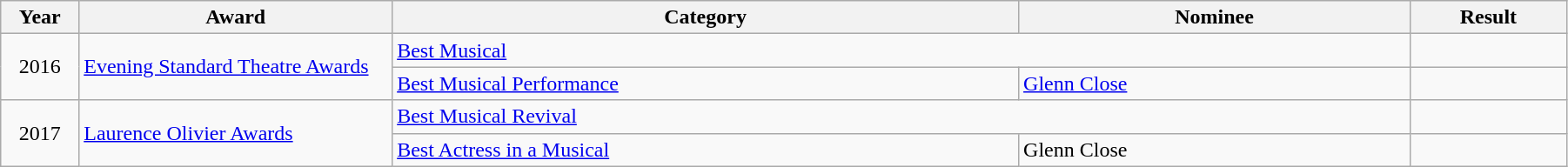<table class="wikitable" style="width:95%;">
<tr>
<th style="width:5%;">Year</th>
<th style="width:20%;">Award</th>
<th style="width:40%;">Category</th>
<th style="width:25%;">Nominee</th>
<th style="width:10%;">Result</th>
</tr>
<tr>
<td rowspan="2" style="text-align:center;">2016</td>
<td rowspan="2"><a href='#'>Evening Standard Theatre Awards</a></td>
<td colspan="2"><a href='#'>Best Musical</a></td>
<td></td>
</tr>
<tr>
<td><a href='#'>Best Musical Performance</a></td>
<td><a href='#'>Glenn Close</a></td>
<td></td>
</tr>
<tr>
<td rowspan="2" style="text-align:center;">2017</td>
<td rowspan="2"><a href='#'>Laurence Olivier Awards</a></td>
<td colspan="2"><a href='#'>Best Musical Revival</a></td>
<td></td>
</tr>
<tr>
<td><a href='#'>Best Actress in a Musical</a></td>
<td>Glenn Close</td>
<td></td>
</tr>
</table>
